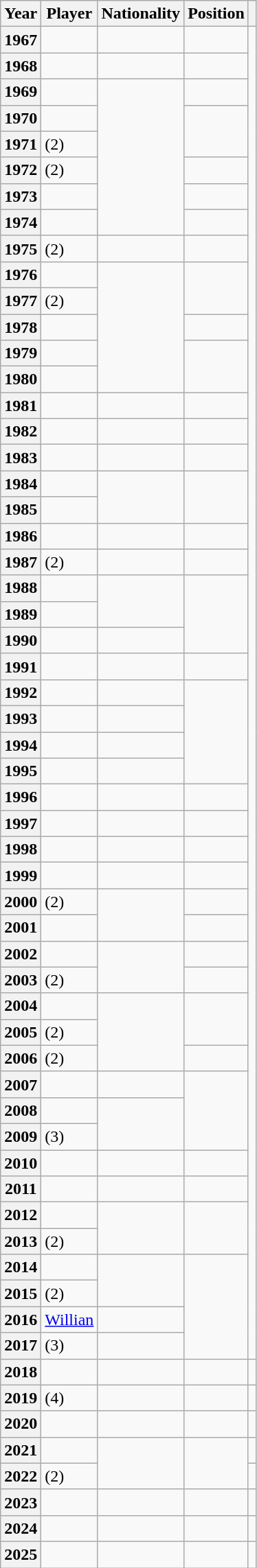<table class="wikitable plainrowheaders sortable">
<tr>
<th scope="col">Year</th>
<th scope="col">Player</th>
<th scope="col">Nationality</th>
<th scope="col">Position</th>
<th class="unsortable" scope="col"></th>
</tr>
<tr>
<th scope="row">1967</th>
<td></td>
<td></td>
<td></td>
<td rowspan="51" style="text-align:center;"></td>
</tr>
<tr>
<th scope="row">1968</th>
<td></td>
<td></td>
<td></td>
</tr>
<tr>
<th scope="row">1969</th>
<td></td>
<td rowspan="6"></td>
<td></td>
</tr>
<tr>
<th scope="row">1970</th>
<td></td>
<td rowspan="2"></td>
</tr>
<tr>
<th scope="row">1971</th>
<td> (2)</td>
</tr>
<tr>
<th scope="row">1972</th>
<td> (2)</td>
<td></td>
</tr>
<tr>
<th scope="row">1973</th>
<td></td>
<td></td>
</tr>
<tr>
<th scope="row">1974</th>
<td></td>
<td></td>
</tr>
<tr>
<th scope="row">1975</th>
<td> (2)</td>
<td></td>
<td></td>
</tr>
<tr>
<th scope="row">1976</th>
<td></td>
<td rowspan="5"></td>
<td rowspan="2"></td>
</tr>
<tr>
<th scope="row">1977</th>
<td> (2)</td>
</tr>
<tr>
<th scope="row">1978</th>
<td></td>
<td></td>
</tr>
<tr>
<th scope="row">1979</th>
<td></td>
<td rowspan="2"></td>
</tr>
<tr>
<th scope="row">1980</th>
<td></td>
</tr>
<tr>
<th scope="row">1981</th>
<td></td>
<td></td>
<td></td>
</tr>
<tr>
<th scope="row">1982</th>
<td></td>
<td></td>
<td></td>
</tr>
<tr>
<th scope="row">1983</th>
<td></td>
<td></td>
<td></td>
</tr>
<tr>
<th scope="row">1984</th>
<td></td>
<td rowspan="2"></td>
<td rowspan="2"></td>
</tr>
<tr>
<th scope="row">1985</th>
<td></td>
</tr>
<tr>
<th scope="row">1986</th>
<td></td>
<td></td>
<td></td>
</tr>
<tr>
<th scope="row">1987</th>
<td> (2)</td>
<td></td>
<td></td>
</tr>
<tr>
<th scope="row">1988</th>
<td></td>
<td rowspan="2"></td>
<td rowspan="3"></td>
</tr>
<tr>
<th scope="row">1989</th>
<td></td>
</tr>
<tr>
<th scope="row">1990</th>
<td></td>
<td></td>
</tr>
<tr>
<th scope="row">1991</th>
<td></td>
<td></td>
<td></td>
</tr>
<tr>
<th scope="row">1992</th>
<td></td>
<td></td>
<td rowspan="4"></td>
</tr>
<tr>
<th scope="row">1993</th>
<td></td>
<td></td>
</tr>
<tr>
<th scope="row">1994</th>
<td></td>
<td></td>
</tr>
<tr>
<th scope="row">1995</th>
<td></td>
<td></td>
</tr>
<tr>
<th scope="row">1996</th>
<td></td>
<td></td>
<td></td>
</tr>
<tr>
<th scope="row">1997</th>
<td></td>
<td></td>
<td></td>
</tr>
<tr>
<th scope="row">1998</th>
<td></td>
<td></td>
<td></td>
</tr>
<tr>
<th scope="row">1999</th>
<td></td>
<td></td>
<td></td>
</tr>
<tr>
<th scope="row">2000</th>
<td> (2)</td>
<td rowspan="2"></td>
<td></td>
</tr>
<tr>
<th scope="row">2001</th>
<td></td>
<td></td>
</tr>
<tr>
<th scope="row">2002</th>
<td></td>
<td rowspan="2"></td>
<td></td>
</tr>
<tr>
<th scope="row">2003</th>
<td> (2)</td>
<td></td>
</tr>
<tr>
<th scope="row">2004</th>
<td></td>
<td rowspan="3"></td>
<td rowspan="2"></td>
</tr>
<tr>
<th scope="row">2005</th>
<td> (2)</td>
</tr>
<tr>
<th scope="row">2006</th>
<td> (2)</td>
<td></td>
</tr>
<tr>
<th scope="row">2007</th>
<td></td>
<td></td>
<td rowspan="3"></td>
</tr>
<tr>
<th scope="row">2008</th>
<td></td>
<td rowspan="2"></td>
</tr>
<tr>
<th scope="row">2009</th>
<td> (3)</td>
</tr>
<tr>
<th scope="row">2010</th>
<td></td>
<td></td>
<td></td>
</tr>
<tr>
<th scope="row">2011</th>
<td></td>
<td></td>
<td></td>
</tr>
<tr>
<th scope="row">2012</th>
<td></td>
<td rowspan="2"></td>
<td rowspan="2"></td>
</tr>
<tr>
<th scope="row">2013</th>
<td> (2)</td>
</tr>
<tr>
<th scope="row">2014</th>
<td></td>
<td rowspan="2"></td>
<td rowspan="4"></td>
</tr>
<tr>
<th scope="row">2015</th>
<td> (2)</td>
</tr>
<tr>
<th scope="row">2016</th>
<td data-sort-value="Willian"><a href='#'>Willian</a></td>
<td></td>
</tr>
<tr>
<th scope="row">2017</th>
<td> (3)</td>
<td></td>
</tr>
<tr>
<th scope="row">2018</th>
<td></td>
<td></td>
<td></td>
<td style="text-align:center;"></td>
</tr>
<tr>
<th scope="row">2019</th>
<td> (4)</td>
<td></td>
<td></td>
<td style="text-align:center;"></td>
</tr>
<tr>
<th scope="row">2020</th>
<td></td>
<td></td>
<td></td>
<td style="text-align:center;"></td>
</tr>
<tr>
<th scope="row">2021</th>
<td></td>
<td rowspan="2"></td>
<td rowspan="2"></td>
<td style="text-align:center;"></td>
</tr>
<tr>
<th scope="row">2022</th>
<td> (2)</td>
<td style="text-align:center;"></td>
</tr>
<tr>
<th scope="row">2023</th>
<td></td>
<td></td>
<td></td>
<td style="text-align:center;"></td>
</tr>
<tr>
<th scope="row">2024</th>
<td></td>
<td></td>
<td></td>
<td style="text-align:center;"></td>
</tr>
<tr>
<th scope="row">2025</th>
<td></td>
<td></td>
<td></td>
<td style="text-align:center;"></td>
</tr>
</table>
